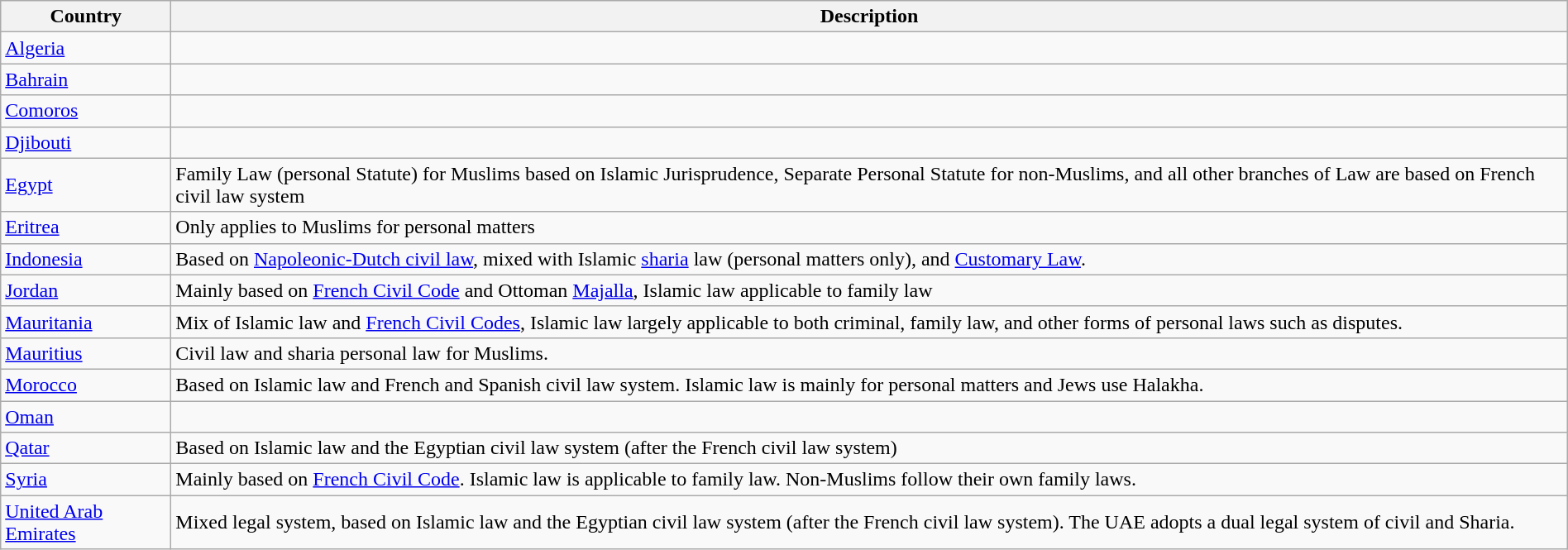<table style="width:100%;" class="wikitable">
<tr>
<th style="width:130px;">Country</th>
<th>Description</th>
</tr>
<tr>
<td> <a href='#'>Algeria</a></td>
<td></td>
</tr>
<tr>
<td> <a href='#'>Bahrain</a></td>
<td></td>
</tr>
<tr>
<td> <a href='#'>Comoros</a></td>
<td></td>
</tr>
<tr>
<td> <a href='#'>Djibouti</a></td>
<td></td>
</tr>
<tr>
<td> <a href='#'>Egypt</a></td>
<td>Family Law (personal Statute) for Muslims based on Islamic Jurisprudence, Separate Personal Statute for non-Muslims, and all other branches of Law are based on French civil law system</td>
</tr>
<tr>
<td> <a href='#'>Eritrea</a></td>
<td>Only applies to Muslims for personal matters</td>
</tr>
<tr>
<td> <a href='#'>Indonesia</a></td>
<td>Based on <a href='#'>Napoleonic-Dutch civil law</a>, mixed with Islamic <a href='#'>sharia</a> law (personal matters only), and <a href='#'>Customary Law</a>.</td>
</tr>
<tr>
<td> <a href='#'>Jordan</a></td>
<td>Mainly based on <a href='#'>French Civil Code</a> and Ottoman <a href='#'>Majalla</a>, Islamic law applicable to family law</td>
</tr>
<tr>
<td> <a href='#'>Mauritania</a></td>
<td>Mix of Islamic law and <a href='#'>French Civil Codes</a>, Islamic law largely applicable to both criminal, family law, and other forms of personal laws such as disputes.</td>
</tr>
<tr>
<td> <a href='#'>Mauritius</a></td>
<td>Civil law and sharia personal law for Muslims.</td>
</tr>
<tr>
<td> <a href='#'>Morocco</a></td>
<td>Based on Islamic law and French and Spanish civil law system. Islamic law is mainly for personal matters and Jews use Halakha.</td>
</tr>
<tr>
<td> <a href='#'>Oman</a></td>
<td></td>
</tr>
<tr>
<td> <a href='#'>Qatar</a></td>
<td>Based on Islamic law and the Egyptian civil law system (after the French civil law system)</td>
</tr>
<tr>
<td> <a href='#'>Syria</a></td>
<td>Mainly based on <a href='#'>French Civil Code</a>. Islamic law is applicable to family law. Non-Muslims follow their own family laws.</td>
</tr>
<tr>
<td> <a href='#'>United Arab Emirates</a></td>
<td>Mixed legal system, based on Islamic law and the Egyptian civil law system (after the French civil law system). The UAE adopts a dual legal system of civil and Sharia.</td>
</tr>
</table>
